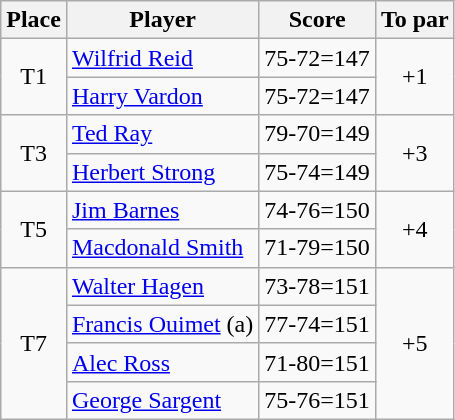<table class="wikitable">
<tr>
<th>Place</th>
<th>Player</th>
<th>Score</th>
<th>To par</th>
</tr>
<tr>
<td rowspan=2 align=center>T1</td>
<td> <a href='#'>Wilfrid Reid</a></td>
<td>75-72=147</td>
<td align=center rowspan=2>+1</td>
</tr>
<tr>
<td> <a href='#'>Harry Vardon</a></td>
<td>75-72=147</td>
</tr>
<tr>
<td rowspan=2 align=center>T3</td>
<td> <a href='#'>Ted Ray</a></td>
<td>79-70=149</td>
<td align=center rowspan=2>+3</td>
</tr>
<tr>
<td> <a href='#'>Herbert Strong</a></td>
<td>75-74=149</td>
</tr>
<tr>
<td rowspan=2 align=center>T5</td>
<td> <a href='#'>Jim Barnes</a></td>
<td>74-76=150</td>
<td rowspan=2 align=center>+4</td>
</tr>
<tr>
<td> <a href='#'>Macdonald Smith</a></td>
<td>71-79=150</td>
</tr>
<tr>
<td rowspan=4 align=center>T7</td>
<td> <a href='#'>Walter Hagen</a></td>
<td>73-78=151</td>
<td align=center rowspan=4>+5</td>
</tr>
<tr>
<td> <a href='#'>Francis Ouimet</a> (a)</td>
<td>77-74=151</td>
</tr>
<tr>
<td> <a href='#'>Alec Ross</a></td>
<td>71-80=151</td>
</tr>
<tr>
<td> <a href='#'>George Sargent</a></td>
<td>75-76=151</td>
</tr>
</table>
